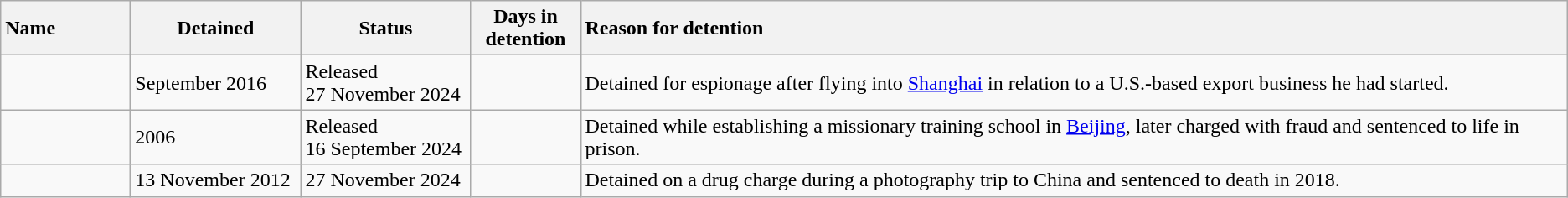<table class="wikitable defaultleft col2center col3center col4center col5left sortable">
<tr>
<th style="text-align: left; width: 6em;">Name</th>
<th style="width: 8em;">Detained</th>
<th style="width: 8em;">Status</th>
<th style="width: 5em;">Days in detention</th>
<th class="unsortable" style="text-align: left;">Reason for detention</th>
</tr>
<tr>
<td></td>
<td>September 2016</td>
<td>Released<br>27 November 2024</td>
<td></td>
<td>Detained for espionage after flying into <a href='#'>Shanghai</a> in relation to a U.S.-based export business he had started.</td>
</tr>
<tr>
<td></td>
<td>2006</td>
<td>Released<br>16 September 2024</td>
<td></td>
<td>Detained while establishing a missionary training school in <a href='#'>Beijing</a>, later charged with fraud and sentenced to life in prison.</td>
</tr>
<tr>
<td></td>
<td>13 November 2012</td>
<td>27 November 2024</td>
<td></td>
<td>Detained on a drug charge during a photography trip to China and sentenced to death in 2018.</td>
</tr>
</table>
